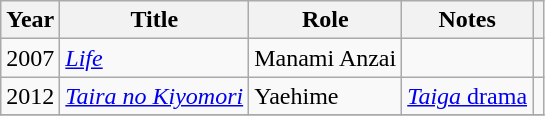<table class="wikitable plainrowheaders sortable">
<tr>
<th scope="col">Year</th>
<th scope="col">Title</th>
<th scope="col">Role</th>
<th class="unsortable">Notes</th>
<th class="unsortable"></th>
</tr>
<tr>
<td>2007</td>
<td><em><a href='#'>Life</a></em></td>
<td>Manami Anzai</td>
<td></td>
<td></td>
</tr>
<tr>
<td>2012</td>
<td><em><a href='#'>Taira no Kiyomori</a></em></td>
<td>Yaehime</td>
<td><a href='#'><em>Taiga</em> drama</a></td>
<td></td>
</tr>
<tr>
</tr>
</table>
